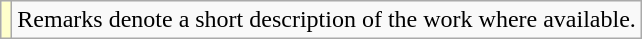<table class="wikitable">
<tr>
<td style="background:#FFFFCC;"></td>
<td>Remarks denote a short description of the work where available.</td>
</tr>
</table>
